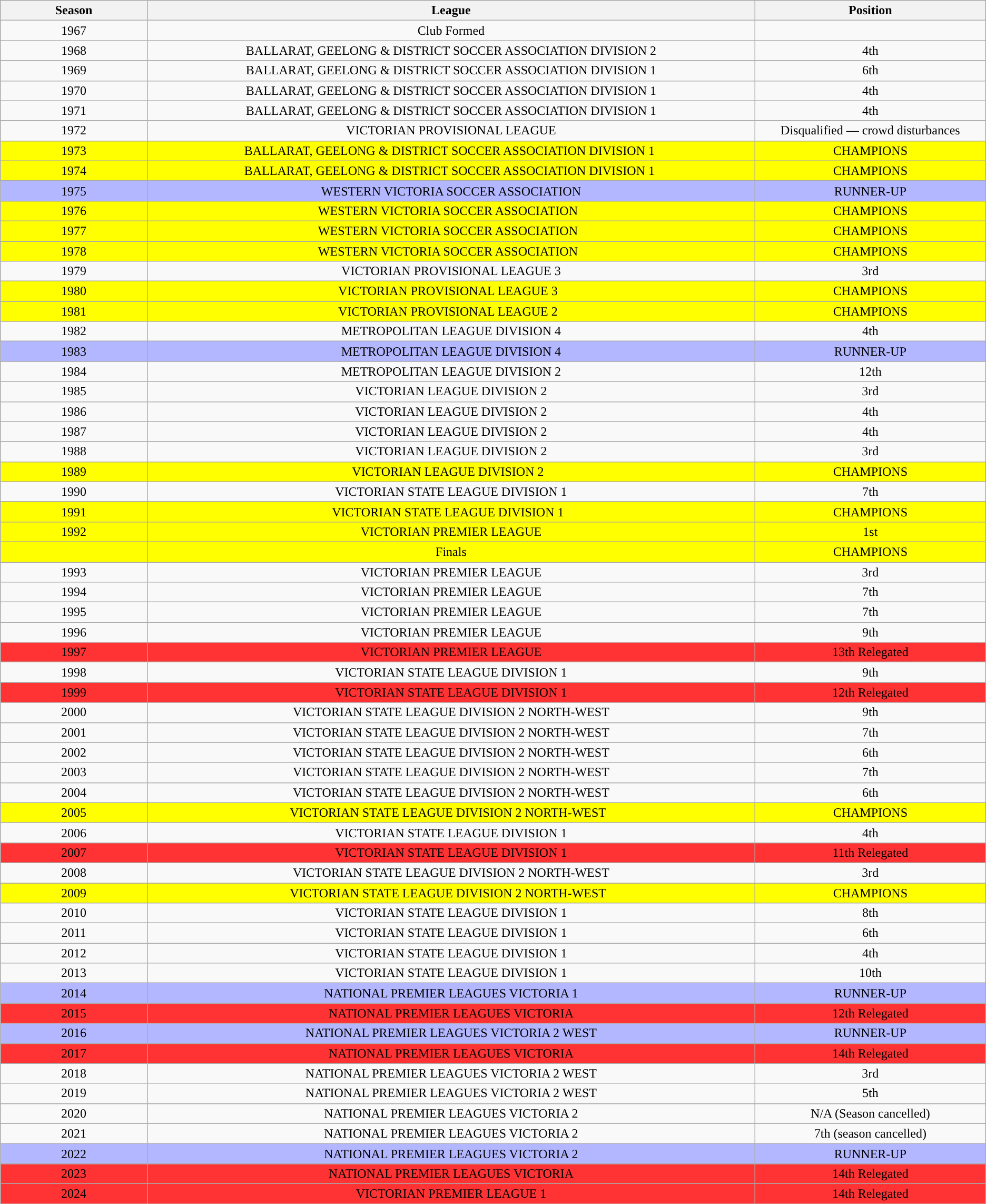<table class="wikitable sortable " style="text-align:center;">
<tr>
<th style="width:7%;">Season</th>
<th style="width:29%;">League</th>
<th style="width:11%;">Position</th>
</tr>
<tr style="text-align:center;">
<td>1967</td>
<td>Club Formed</td>
<td></td>
</tr>
<tr style="text-align:center;">
<td>1968</td>
<td>BALLARAT, GEELONG & DISTRICT SOCCER ASSOCIATION DIVISION 2</td>
<td>4th</td>
</tr>
<tr style="text-align:center;">
<td>1969</td>
<td>BALLARAT, GEELONG & DISTRICT SOCCER ASSOCIATION DIVISION 1</td>
<td>6th</td>
</tr>
<tr style="text-align:center;">
<td>1970</td>
<td>BALLARAT, GEELONG & DISTRICT SOCCER ASSOCIATION DIVISION 1</td>
<td>4th</td>
</tr>
<tr style="text-align:center;">
<td>1971</td>
<td>BALLARAT, GEELONG & DISTRICT SOCCER ASSOCIATION DIVISION 1</td>
<td>4th</td>
</tr>
<tr style="text-align:center;">
<td>1972</td>
<td>VICTORIAN PROVISIONAL LEAGUE</td>
<td>Disqualified — crowd disturbances</td>
</tr>
<tr style="text-align:center; background:#FFFF00;">
<td>1973</td>
<td>BALLARAT, GEELONG & DISTRICT SOCCER ASSOCIATION DIVISION 1 </td>
<td>CHAMPIONS</td>
</tr>
<tr style="text-align:center; background:#FFFF00;">
<td>1974</td>
<td>BALLARAT, GEELONG & DISTRICT SOCCER ASSOCIATION DIVISION 1 </td>
<td>CHAMPIONS</td>
</tr>
<tr style="text-align:center; background:#b3b7ff;">
<td>1975</td>
<td>WESTERN VICTORIA SOCCER ASSOCIATION</td>
<td>RUNNER-UP</td>
</tr>
<tr style="text-align:center; background:#FFFF00;">
<td>1976</td>
<td>WESTERN VICTORIA SOCCER ASSOCIATION  </td>
<td>CHAMPIONS</td>
</tr>
<tr style="text-align:center; background:#FFFF00;">
<td>1977</td>
<td>WESTERN VICTORIA SOCCER ASSOCIATION  </td>
<td>CHAMPIONS</td>
</tr>
<tr style="text-align:center; background:#FFFF00;">
<td>1978</td>
<td>WESTERN VICTORIA SOCCER ASSOCIATION  </td>
<td>CHAMPIONS</td>
</tr>
<tr style="text-align:center;">
<td>1979</td>
<td>VICTORIAN PROVISIONAL LEAGUE 3</td>
<td>3rd</td>
</tr>
<tr style="text-align:center; background:#FFFF00;">
<td>1980</td>
<td>VICTORIAN PROVISIONAL LEAGUE 3  </td>
<td>CHAMPIONS</td>
</tr>
<tr style="text-align:center; background:#FFFF00;">
<td>1981</td>
<td>VICTORIAN PROVISIONAL LEAGUE 2  </td>
<td>CHAMPIONS</td>
</tr>
<tr style="text-align:center;">
<td>1982</td>
<td>METROPOLITAN LEAGUE DIVISION 4</td>
<td>4th</td>
</tr>
<tr style="text-align:center; background:#b3b7ff;">
<td>1983</td>
<td>METROPOLITAN LEAGUE DIVISION 4</td>
<td>RUNNER-UP</td>
</tr>
<tr style="text-align:center;">
<td>1984</td>
<td>METROPOLITAN LEAGUE DIVISION 2</td>
<td>12th</td>
</tr>
<tr style="text-align:center;">
<td>1985</td>
<td>VICTORIAN LEAGUE DIVISION 2</td>
<td>3rd</td>
</tr>
<tr style="text-align:center;">
<td>1986</td>
<td>VICTORIAN LEAGUE DIVISION 2</td>
<td>4th</td>
</tr>
<tr style="text-align:center;">
<td>1987</td>
<td>VICTORIAN LEAGUE DIVISION 2</td>
<td>4th</td>
</tr>
<tr style="text-align:center;">
<td>1988</td>
<td>VICTORIAN LEAGUE DIVISION 2</td>
<td>3rd</td>
</tr>
<tr style="text-align:center; background:#FFFF00;">
<td>1989</td>
<td>VICTORIAN LEAGUE DIVISION 2  </td>
<td>CHAMPIONS</td>
</tr>
<tr style="text-align:center;">
<td>1990</td>
<td>VICTORIAN STATE LEAGUE DIVISION 1</td>
<td>7th</td>
</tr>
<tr style="text-align:center; background:#FFFF00;">
<td>1991</td>
<td>VICTORIAN STATE LEAGUE DIVISION 1  </td>
<td>CHAMPIONS</td>
</tr>
<tr style="text-align:center; background:#FFFF00;">
<td>1992</td>
<td>VICTORIAN PREMIER LEAGUE</td>
<td>1st</td>
</tr>
<tr style="text-align:center; background:#FFFF00;">
<td></td>
<td>Finals</td>
<td>CHAMPIONS</td>
</tr>
<tr style="text-align:center;">
<td>1993</td>
<td>VICTORIAN PREMIER LEAGUE</td>
<td>3rd</td>
</tr>
<tr style="text-align:center;">
<td>1994</td>
<td>VICTORIAN PREMIER LEAGUE</td>
<td>7th</td>
</tr>
<tr style="text-align:center;">
<td>1995</td>
<td>VICTORIAN PREMIER LEAGUE</td>
<td>7th</td>
</tr>
<tr style="text-align:center;">
<td>1996</td>
<td>VICTORIAN PREMIER LEAGUE</td>
<td>9th</td>
</tr>
<tr style="text-align:center; background:#FF3333;">
<td>1997</td>
<td>VICTORIAN PREMIER LEAGUE</td>
<td>13th Relegated</td>
</tr>
<tr style="text-align:center;">
<td>1998</td>
<td>VICTORIAN STATE LEAGUE DIVISION 1</td>
<td>9th</td>
</tr>
<tr style="text-align:center; background:#FF3333;">
<td>1999</td>
<td>VICTORIAN STATE LEAGUE DIVISION 1</td>
<td>12th Relegated</td>
</tr>
<tr style="text-align:center;">
<td>2000</td>
<td>VICTORIAN STATE LEAGUE DIVISION 2 NORTH-WEST</td>
<td>9th</td>
</tr>
<tr style="text-align:center;">
<td>2001</td>
<td>VICTORIAN STATE LEAGUE DIVISION 2 NORTH-WEST</td>
<td>7th</td>
</tr>
<tr style="text-align:center;">
<td>2002</td>
<td>VICTORIAN STATE LEAGUE DIVISION 2 NORTH-WEST</td>
<td>6th</td>
</tr>
<tr style="text-align:center;">
<td>2003</td>
<td>VICTORIAN STATE LEAGUE DIVISION 2 NORTH-WEST</td>
<td>7th</td>
</tr>
<tr style="text-align:center;">
<td>2004</td>
<td>VICTORIAN STATE LEAGUE DIVISION 2 NORTH-WEST</td>
<td>6th</td>
</tr>
<tr style="text-align:center; background:#FFFF00;">
<td>2005</td>
<td>VICTORIAN STATE LEAGUE DIVISION 2 NORTH-WEST  </td>
<td>CHAMPIONS</td>
</tr>
<tr style="text-align:center;">
<td>2006</td>
<td>VICTORIAN STATE LEAGUE DIVISION 1</td>
<td>4th</td>
</tr>
<tr style="text-align:center; background:#FF3333;">
<td>2007</td>
<td>VICTORIAN STATE LEAGUE DIVISION 1</td>
<td>11th Relegated</td>
</tr>
<tr style="text-align:center;">
<td>2008</td>
<td>VICTORIAN STATE LEAGUE DIVISION 2 NORTH-WEST</td>
<td>3rd</td>
</tr>
<tr style="text-align:center; background:#FFFF00;">
<td>2009</td>
<td>VICTORIAN STATE LEAGUE DIVISION 2 NORTH-WEST  </td>
<td>CHAMPIONS</td>
</tr>
<tr style="text-align:center;">
<td>2010</td>
<td>VICTORIAN STATE LEAGUE DIVISION 1</td>
<td>8th</td>
</tr>
<tr style="text-align:center;">
<td>2011</td>
<td>VICTORIAN STATE LEAGUE DIVISION 1</td>
<td>6th</td>
</tr>
<tr style="text-align:center;">
<td>2012</td>
<td>VICTORIAN STATE LEAGUE DIVISION 1</td>
<td>4th</td>
</tr>
<tr style="text-align:center;">
<td>2013</td>
<td>VICTORIAN STATE LEAGUE DIVISION 1</td>
<td>10th</td>
</tr>
<tr style="text-align:center; background:#b3b7ff;">
<td>2014</td>
<td>NATIONAL PREMIER LEAGUES VICTORIA 1</td>
<td>RUNNER-UP</td>
</tr>
<tr style="text-align:center; background:#FF3333;">
<td>2015</td>
<td>NATIONAL PREMIER LEAGUES VICTORIA</td>
<td>12th Relegated</td>
</tr>
<tr style="text-align:center; background:#b3b7ff;">
<td>2016</td>
<td>NATIONAL PREMIER LEAGUES VICTORIA 2 WEST</td>
<td>RUNNER-UP</td>
</tr>
<tr style="text-align:center; background:#FF3333;">
<td>2017</td>
<td>NATIONAL PREMIER LEAGUES VICTORIA</td>
<td>14th Relegated</td>
</tr>
<tr style="text-align:center;">
<td>2018</td>
<td>NATIONAL PREMIER LEAGUES VICTORIA 2 WEST</td>
<td>3rd</td>
</tr>
<tr style="text-align:center;">
<td>2019</td>
<td>NATIONAL PREMIER LEAGUES VICTORIA 2 WEST</td>
<td>5th</td>
</tr>
<tr style="text-align:center;">
<td>2020</td>
<td>NATIONAL PREMIER LEAGUES VICTORIA 2</td>
<td>N/A (Season cancelled)</td>
</tr>
<tr style="text-align:center;">
<td>2021</td>
<td>NATIONAL PREMIER LEAGUES VICTORIA 2</td>
<td>7th (season cancelled)</td>
</tr>
<tr style="text-align:center; background:#b3b7ff;">
<td>2022</td>
<td>NATIONAL PREMIER LEAGUES VICTORIA 2</td>
<td>RUNNER-UP</td>
</tr>
<tr style="text-align:center;">
</tr>
<tr style="text-align:center; background:#FF3333;">
<td>2023</td>
<td>NATIONAL PREMIER LEAGUES VICTORIA</td>
<td>14th Relegated</td>
</tr>
<tr style="text-align:center; background:#FF3333;">
<td>2024</td>
<td>VICTORIAN PREMIER LEAGUE 1</td>
<td>14th Relegated</td>
</tr>
</table>
